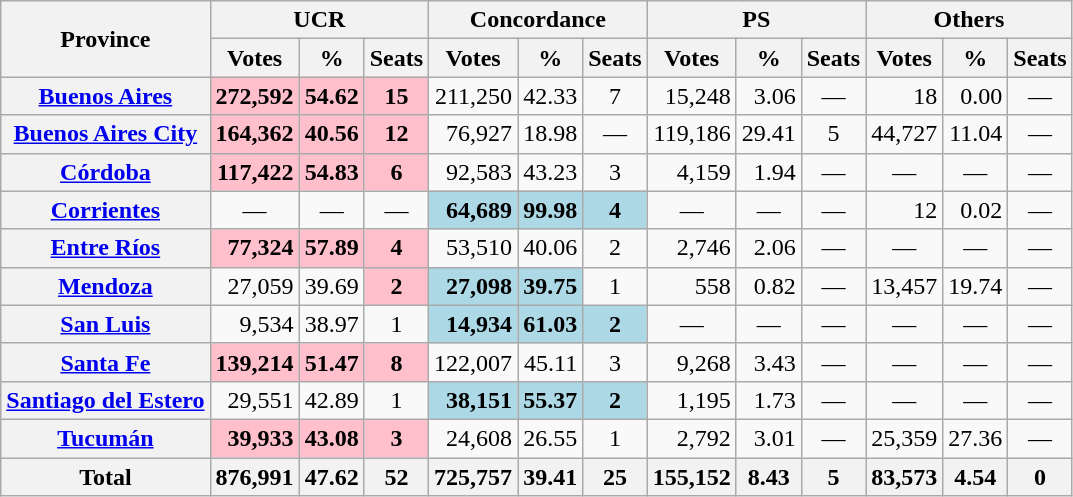<table class="wikitable sortable plainrowheaders" style="text-align:right;">
<tr>
<th rowspan=2>Province</th>
<th colspan=3>UCR</th>
<th colspan=3>Concordance</th>
<th colspan=3>PS</th>
<th colspan=3>Others</th>
</tr>
<tr>
<th>Votes</th>
<th>%</th>
<th>Seats</th>
<th>Votes</th>
<th>%</th>
<th>Seats</th>
<th>Votes</th>
<th>%</th>
<th>Seats</th>
<th>Votes</th>
<th>%</th>
<th>Seats</th>
</tr>
<tr>
<th scope=row><a href='#'>Buenos Aires</a></th>
<td bgcolor=pink><strong>272,592</strong></td>
<td bgcolor=pink><strong>54.62</strong></td>
<td align=center bgcolor=pink><strong>15</strong></td>
<td>211,250</td>
<td>42.33</td>
<td align=center>7</td>
<td>15,248</td>
<td>3.06</td>
<td align=center>—</td>
<td>18</td>
<td>0.00</td>
<td align=center>—</td>
</tr>
<tr>
<th scope=row><a href='#'>Buenos Aires City</a></th>
<td bgcolor=pink><strong>164,362</strong></td>
<td bgcolor=pink><strong>40.56</strong></td>
<td align=center bgcolor=pink><strong>12</strong></td>
<td>76,927</td>
<td>18.98</td>
<td align=center>—</td>
<td>119,186</td>
<td>29.41</td>
<td align=center>5</td>
<td>44,727</td>
<td>11.04</td>
<td align=center>—</td>
</tr>
<tr>
<th scope=row><a href='#'>Córdoba</a></th>
<td bgcolor=pink><strong>117,422</strong></td>
<td bgcolor=pink><strong>54.83</strong></td>
<td align=center bgcolor=pink><strong>6</strong></td>
<td>92,583</td>
<td>43.23</td>
<td align=center>3</td>
<td>4,159</td>
<td>1.94</td>
<td align=center>—</td>
<td align=center>—</td>
<td align=center>—</td>
<td align=center>—</td>
</tr>
<tr>
<th scope=row><a href='#'>Corrientes</a></th>
<td align=center>—</td>
<td align=center>—</td>
<td align=center>—</td>
<td bgcolor=lightblue><strong>64,689</strong></td>
<td bgcolor=lightblue><strong>99.98</strong></td>
<td align=center bgcolor=lightblue><strong>4</strong></td>
<td align=center>—</td>
<td align=center>—</td>
<td align=center>—</td>
<td>12</td>
<td>0.02</td>
<td align=center>—</td>
</tr>
<tr>
<th scope=row><a href='#'>Entre Ríos</a></th>
<td bgcolor=pink><strong>77,324</strong></td>
<td bgcolor=pink><strong>57.89</strong></td>
<td align=center bgcolor=pink><strong>4</strong></td>
<td>53,510</td>
<td>40.06</td>
<td align=center>2</td>
<td>2,746</td>
<td>2.06</td>
<td align=center>—</td>
<td align=center>—</td>
<td align=center>—</td>
<td align=center>—</td>
</tr>
<tr>
<th scope=row><a href='#'>Mendoza</a></th>
<td>27,059</td>
<td>39.69</td>
<td align=center bgcolor=pink><strong>2</strong></td>
<td bgcolor=lightblue><strong>27,098</strong></td>
<td bgcolor=lightblue><strong>39.75</strong></td>
<td align=center>1</td>
<td>558</td>
<td>0.82</td>
<td align=center>—</td>
<td>13,457</td>
<td>19.74</td>
<td align=center>—</td>
</tr>
<tr>
<th scope=row><a href='#'>San Luis</a></th>
<td>9,534</td>
<td>38.97</td>
<td align=center>1</td>
<td bgcolor=lightblue><strong>14,934</strong></td>
<td bgcolor=lightblue><strong>61.03</strong></td>
<td align=center bgcolor=lightblue><strong>2</strong></td>
<td align=center>—</td>
<td align=center>—</td>
<td align=center>—</td>
<td align=center>—</td>
<td align=center>—</td>
<td align=center>—</td>
</tr>
<tr>
<th scope=row><a href='#'>Santa Fe</a></th>
<td bgcolor=pink><strong>139,214</strong></td>
<td bgcolor=pink><strong>51.47</strong></td>
<td align=center bgcolor=pink><strong>8</strong></td>
<td>122,007</td>
<td>45.11</td>
<td align=center>3</td>
<td>9,268</td>
<td>3.43</td>
<td align=center>—</td>
<td align=center>—</td>
<td align=center>—</td>
<td align=center>—</td>
</tr>
<tr>
<th scope=row><a href='#'>Santiago del Estero</a></th>
<td>29,551</td>
<td>42.89</td>
<td align=center>1</td>
<td bgcolor=lightblue><strong>38,151</strong></td>
<td bgcolor=lightblue><strong>55.37</strong></td>
<td align=center bgcolor=lightblue><strong>2</strong></td>
<td>1,195</td>
<td>1.73</td>
<td align=center>—</td>
<td align=center>—</td>
<td align=center>—</td>
<td align=center>—</td>
</tr>
<tr>
<th scope=row><a href='#'>Tucumán</a></th>
<td bgcolor=pink><strong>39,933</strong></td>
<td bgcolor=pink><strong>43.08</strong></td>
<td align=center bgcolor=pink><strong>3</strong></td>
<td>24,608</td>
<td>26.55</td>
<td align=center>1</td>
<td>2,792</td>
<td>3.01</td>
<td align=center>—</td>
<td>25,359</td>
<td>27.36</td>
<td align=center>—</td>
</tr>
<tr>
<th>Total</th>
<th>876,991</th>
<th>47.62</th>
<th>52</th>
<th>725,757</th>
<th>39.41</th>
<th>25</th>
<th>155,152</th>
<th>8.43</th>
<th>5</th>
<th>83,573</th>
<th>4.54</th>
<th>0</th>
</tr>
</table>
